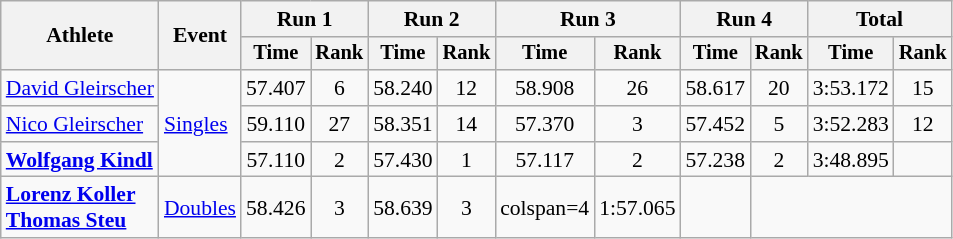<table class="wikitable" style="font-size:90%">
<tr>
<th rowspan="2">Athlete</th>
<th rowspan="2">Event</th>
<th colspan="2">Run 1</th>
<th colspan="2">Run 2</th>
<th colspan="2">Run 3</th>
<th colspan="2">Run 4</th>
<th colspan="2">Total</th>
</tr>
<tr style="font-size:95%">
<th>Time</th>
<th>Rank</th>
<th>Time</th>
<th>Rank</th>
<th>Time</th>
<th>Rank</th>
<th>Time</th>
<th>Rank</th>
<th>Time</th>
<th>Rank</th>
</tr>
<tr align=center>
<td align=left><a href='#'>David Gleirscher</a></td>
<td align=left rowspan=3><a href='#'>Singles</a></td>
<td>57.407</td>
<td>6</td>
<td>58.240</td>
<td>12</td>
<td>58.908</td>
<td>26</td>
<td>58.617</td>
<td>20</td>
<td>3:53.172</td>
<td>15</td>
</tr>
<tr align=center>
<td align=left><a href='#'>Nico Gleirscher</a></td>
<td>59.110</td>
<td>27</td>
<td>58.351</td>
<td>14</td>
<td>57.370</td>
<td>3</td>
<td>57.452</td>
<td>5</td>
<td>3:52.283</td>
<td>12</td>
</tr>
<tr align=center>
<td align=left><strong><a href='#'>Wolfgang Kindl</a></strong></td>
<td>57.110</td>
<td>2</td>
<td>57.430</td>
<td>1</td>
<td>57.117</td>
<td>2</td>
<td>57.238</td>
<td>2</td>
<td>3:48.895</td>
<td></td>
</tr>
<tr align=center>
<td align=left><strong><a href='#'>Lorenz Koller</a><br><a href='#'>Thomas Steu</a></strong></td>
<td align=left><a href='#'>Doubles</a></td>
<td>58.426</td>
<td>3</td>
<td>58.639</td>
<td>3</td>
<td>colspan=4 </td>
<td>1:57.065</td>
<td></td>
</tr>
</table>
